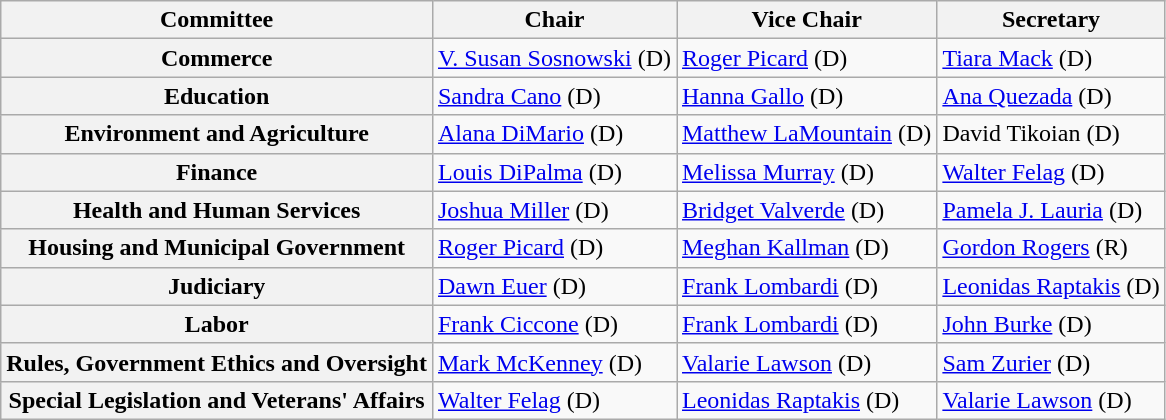<table class="wikitable">
<tr>
<th>Committee</th>
<th>Chair</th>
<th>Vice Chair</th>
<th>Secretary</th>
</tr>
<tr>
<th>Commerce</th>
<td><a href='#'>V. Susan Sosnowski</a> (D)</td>
<td><a href='#'>Roger Picard</a> (D)</td>
<td><a href='#'>Tiara Mack</a> (D)</td>
</tr>
<tr>
<th>Education</th>
<td><a href='#'>Sandra Cano</a> (D)</td>
<td><a href='#'>Hanna Gallo</a> (D)</td>
<td><a href='#'>Ana Quezada</a> (D)</td>
</tr>
<tr>
<th>Environment and Agriculture</th>
<td><a href='#'>Alana DiMario</a> (D)</td>
<td><a href='#'>Matthew LaMountain</a> (D)</td>
<td>David Tikoian (D)</td>
</tr>
<tr>
<th>Finance</th>
<td><a href='#'>Louis DiPalma</a> (D)</td>
<td><a href='#'>Melissa Murray</a> (D)</td>
<td><a href='#'>Walter Felag</a> (D)</td>
</tr>
<tr>
<th>Health and Human Services</th>
<td><a href='#'>Joshua Miller</a> (D)</td>
<td><a href='#'>Bridget Valverde</a> (D)</td>
<td><a href='#'>Pamela J. Lauria</a> (D)</td>
</tr>
<tr>
<th>Housing and Municipal Government</th>
<td><a href='#'>Roger Picard</a> (D)</td>
<td><a href='#'>Meghan Kallman</a> (D)</td>
<td><a href='#'>Gordon Rogers</a> (R)</td>
</tr>
<tr>
<th>Judiciary</th>
<td><a href='#'>Dawn Euer</a> (D)</td>
<td><a href='#'>Frank Lombardi</a> (D)</td>
<td><a href='#'>Leonidas Raptakis</a> (D)</td>
</tr>
<tr>
<th>Labor</th>
<td><a href='#'>Frank Ciccone</a> (D)</td>
<td><a href='#'>Frank Lombardi</a> (D)</td>
<td><a href='#'>John Burke</a> (D)</td>
</tr>
<tr>
<th>Rules, Government Ethics and Oversight</th>
<td><a href='#'>Mark McKenney</a> (D)</td>
<td><a href='#'>Valarie Lawson</a> (D)</td>
<td><a href='#'>Sam Zurier</a> (D)</td>
</tr>
<tr>
<th>Special Legislation and Veterans' Affairs</th>
<td><a href='#'>Walter Felag</a> (D)</td>
<td><a href='#'>Leonidas Raptakis</a> (D)</td>
<td><a href='#'>Valarie Lawson</a> (D)</td>
</tr>
</table>
